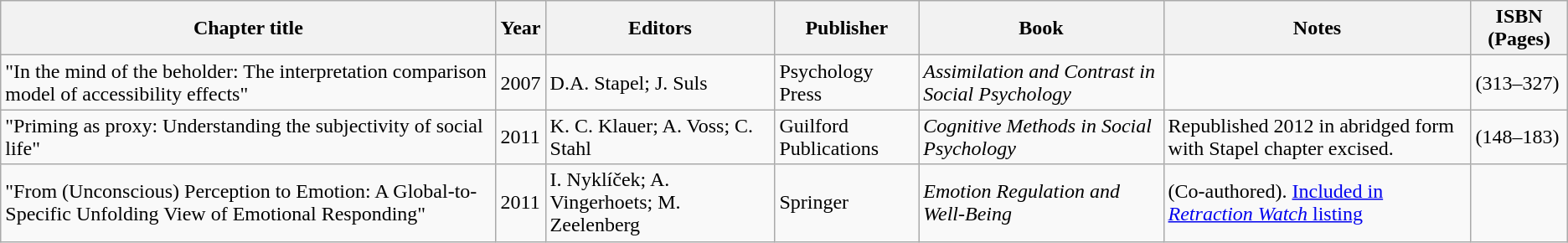<table class="wikitable sortable mw-collapsible mw-collapsed static-row-numbers">
<tr>
<th>Chapter title</th>
<th>Year</th>
<th>Editors</th>
<th>Publisher</th>
<th>Book</th>
<th>Notes</th>
<th>ISBN (Pages)</th>
</tr>
<tr>
<td>"In the mind of the beholder: The interpretation comparison model of accessibility effects"</td>
<td>2007</td>
<td>D.A. Stapel; J. Suls</td>
<td>Psychology Press</td>
<td><em>Assimilation and Contrast in Social Psychology</em></td>
<td></td>
<td>(313–327)</td>
</tr>
<tr>
<td>"Priming as proxy: Understanding the subjectivity of social life"</td>
<td>2011</td>
<td>K. C. Klauer; A. Voss; C. Stahl</td>
<td>Guilford Publications</td>
<td><em>Cognitive Methods in Social Psychology</em></td>
<td>Republished 2012 in abridged form with Stapel chapter excised.</td>
<td> (148–183)</td>
</tr>
<tr>
<td>"From (Unconscious) Perception to Emotion: A Global-to-Specific Unfolding View of Emotional Responding"</td>
<td>2011</td>
<td>I. Nyklíček; A. Vingerhoets; M. Zeelenberg</td>
<td>Springer</td>
<td><em>Emotion Regulation and Well-Being</em></td>
<td>(Co-authored). <a href='#'>Included in <em>Retraction Watch</em> listing</a></td>
<td></td>
</tr>
</table>
